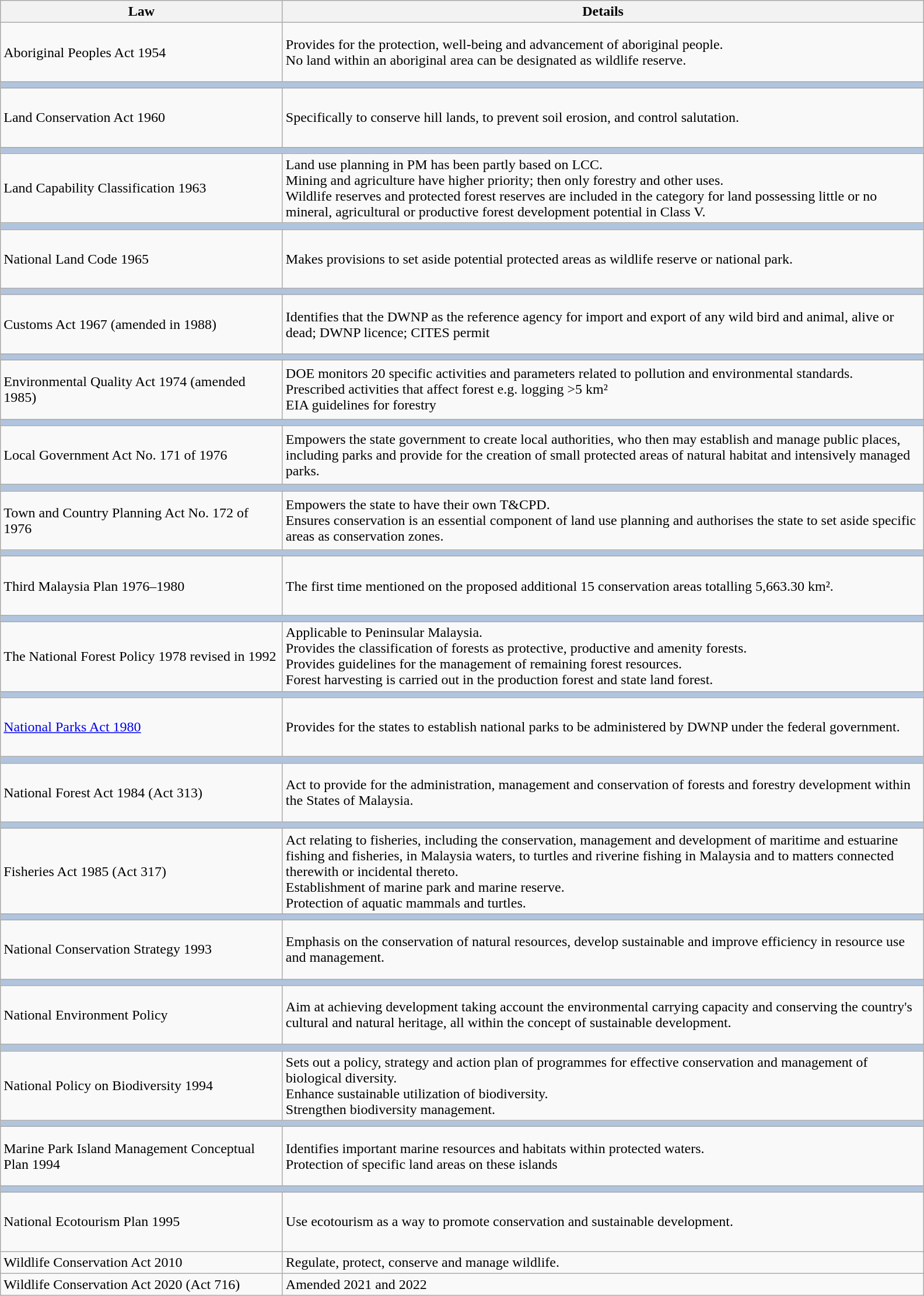<table class="wikitable">
<tr>
<th width="315">Law</th>
<th width="725">Details</th>
</tr>
<tr>
<td height="60">Aboriginal Peoples Act 1954</td>
<td>Provides for the protection, well-being and advancement of aboriginal people.<br>No land within an aboriginal area can be designated as wildlife reserve.</td>
</tr>
<tr>
<td colSpan="2" style="background-color:LightSteelBlue;"></td>
</tr>
<tr>
<td height="60">Land Conservation Act 1960</td>
<td>Specifically to conserve hill lands, to prevent soil erosion, and control salutation.</td>
</tr>
<tr>
<td colSpan="2" style="background-color:LightSteelBlue;"></td>
</tr>
<tr>
<td height="60">Land Capability Classification 1963</td>
<td>Land use planning in PM has been partly based on LCC.<br>Mining and agriculture have higher priority; then only forestry and other uses.<br>Wildlife reserves and protected forest reserves are included in the category for land possessing little or no mineral, agricultural or productive forest development potential in Class V.</td>
</tr>
<tr>
<td colSpan="2" style="background-color:LightSteelBlue;"></td>
</tr>
<tr>
<td height="60">National Land Code 1965</td>
<td>Makes provisions to set aside potential protected areas as wildlife reserve or national park.</td>
</tr>
<tr>
<td colSpan="2" style="background-color:LightSteelBlue;"></td>
</tr>
<tr>
<td height="60">Customs Act 1967 (amended in 1988)</td>
<td>Identifies that the DWNP as the reference agency for import and export of any wild bird and animal, alive or dead; DWNP licence; CITES permit</td>
</tr>
<tr>
<td colSpan="2" style="background-color:LightSteelBlue;"></td>
</tr>
<tr>
<td height="60">Environmental Quality Act 1974 (amended 1985)</td>
<td>DOE monitors 20 specific activities and parameters related to pollution and environmental standards.<br>Prescribed activities that affect forest e.g. logging >5 km²<br>EIA guidelines for forestry</td>
</tr>
<tr>
<td colSpan="2" style="background-color:LightSteelBlue;"></td>
</tr>
<tr>
<td height="60">Local Government Act No. 171 of 1976</td>
<td>Empowers the state government to create local authorities, who then may establish and manage public places, including parks and provide for the creation of small protected areas of natural habitat and intensively managed parks.</td>
</tr>
<tr>
<td colSpan="2" style="background-color:LightSteelBlue;"></td>
</tr>
<tr>
<td height="60">Town and Country Planning Act No. 172 of 1976</td>
<td>Empowers the state to have their own T&CPD.<br>Ensures conservation is an essential component of land use planning and authorises the state to set aside specific areas as conservation zones.</td>
</tr>
<tr>
<td colSpan="2" style="background-color:LightSteelBlue;"></td>
</tr>
<tr>
<td height="60">Third Malaysia Plan 1976–1980</td>
<td>The first time mentioned on the proposed additional 15 conservation areas totalling 5,663.30 km².</td>
</tr>
<tr>
<td colSpan="2" style="background-color:LightSteelBlue;"></td>
</tr>
<tr>
<td height="60">The National Forest Policy 1978 revised in 1992</td>
<td>Applicable to Peninsular Malaysia.<br>Provides the classification of forests as protective, productive and amenity forests.<br>Provides guidelines for the management of remaining forest resources.<br>Forest harvesting is carried out in the production forest and state land forest.</td>
</tr>
<tr>
<td colSpan="2" style="background-color:LightSteelBlue;"></td>
</tr>
<tr>
<td height="60"><a href='#'>National Parks Act 1980</a></td>
<td>Provides for the states to establish national parks to be administered by DWNP under the federal government.</td>
</tr>
<tr>
<td colSpan="2" style="background-color:LightSteelBlue;"></td>
</tr>
<tr>
<td height="60">National Forest Act 1984 (Act 313)</td>
<td>Act to provide for the administration, management and conservation of forests and forestry development within the States of Malaysia.</td>
</tr>
<tr>
<td colSpan="2" style="background-color:LightSteelBlue;"></td>
</tr>
<tr>
<td height="60">Fisheries Act 1985 (Act 317)</td>
<td>Act relating to fisheries, including the conservation, management and development of maritime and estuarine fishing and fisheries, in Malaysia waters, to turtles and riverine fishing in Malaysia and to matters connected therewith or incidental thereto.<br>Establishment of marine park and marine reserve.<br>Protection of aquatic mammals and turtles.</td>
</tr>
<tr>
<td colSpan="2" style="background-color:LightSteelBlue;"></td>
</tr>
<tr>
<td height="60">National Conservation Strategy 1993</td>
<td>Emphasis on the conservation of natural resources, develop sustainable and improve efficiency in resource use and management.</td>
</tr>
<tr>
<td colSpan="2" style="background-color:LightSteelBlue;"></td>
</tr>
<tr>
<td height="60">National Environment Policy</td>
<td>Aim at achieving development taking account the environmental carrying capacity and conserving the country's cultural and natural heritage, all within the concept of sustainable development.</td>
</tr>
<tr>
<td colSpan="2" style="background-color:LightSteelBlue;"></td>
</tr>
<tr>
<td height="60">National Policy on Biodiversity 1994</td>
<td>Sets out a policy, strategy and action plan of programmes for effective conservation and management of biological diversity.<br>Enhance sustainable utilization of biodiversity.<br>Strengthen biodiversity management.</td>
</tr>
<tr>
<td colSpan="2" style="background-color:LightSteelBlue;"></td>
</tr>
<tr>
<td height="60">Marine Park Island Management Conceptual Plan 1994</td>
<td>Identifies important marine resources and habitats within protected waters.<br>Protection of specific land areas on these islands</td>
</tr>
<tr>
<td colSpan="2" style="background-color:LightSteelBlue;"></td>
</tr>
<tr>
<td height="60">National Ecotourism Plan 1995</td>
<td>Use ecotourism as a way to promote conservation and sustainable development.</td>
</tr>
<tr>
<td>Wildlife Conservation Act 2010</td>
<td>Regulate, protect, conserve and manage wildlife.</td>
</tr>
<tr>
<td>Wildlife Conservation Act 2020 (Act 716)</td>
<td>Amended 2021 and 2022</td>
</tr>
</table>
